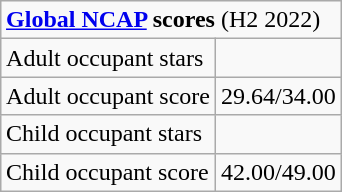<table class="wikitable" align="right">
<tr>
<td colspan="2"><strong><a href='#'>Global NCAP</a> scores</strong> (H2 2022)</td>
</tr>
<tr>
<td>Adult occupant stars</td>
<td></td>
</tr>
<tr>
<td>Adult occupant score</td>
<td>29.64/34.00</td>
</tr>
<tr>
<td>Child occupant stars</td>
<td></td>
</tr>
<tr>
<td>Child occupant score</td>
<td>42.00/49.00</td>
</tr>
</table>
